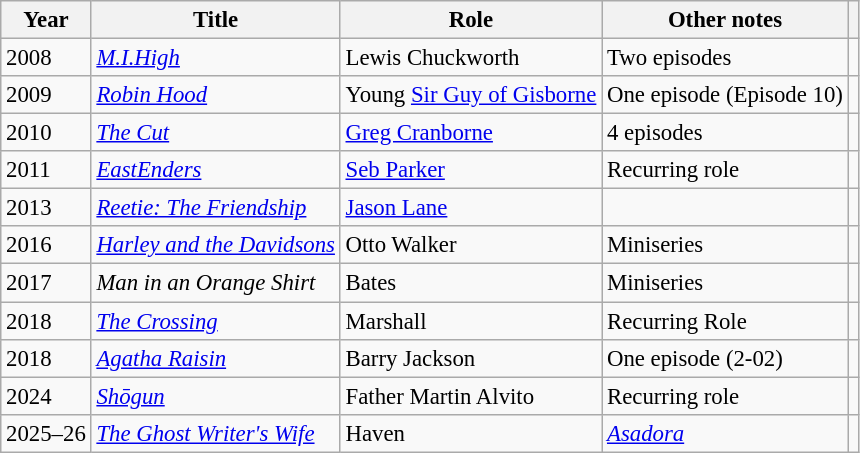<table class="wikitable" style="font-size:95%;">
<tr>
<th>Year</th>
<th>Title</th>
<th>Role</th>
<th>Other notes</th>
<th></th>
</tr>
<tr>
<td>2008</td>
<td><em><a href='#'>M.I.High</a></em></td>
<td>Lewis Chuckworth</td>
<td>Two episodes</td>
<td></td>
</tr>
<tr>
<td>2009</td>
<td><em><a href='#'>Robin Hood</a></em></td>
<td>Young <a href='#'>Sir Guy of Gisborne</a></td>
<td>One episode (Episode 10)</td>
<td></td>
</tr>
<tr>
<td>2010</td>
<td><em><a href='#'>The Cut</a></em></td>
<td><a href='#'>Greg Cranborne</a></td>
<td>4 episodes</td>
<td></td>
</tr>
<tr>
<td>2011</td>
<td><em><a href='#'>EastEnders</a></em></td>
<td><a href='#'>Seb Parker</a></td>
<td>Recurring role</td>
<td></td>
</tr>
<tr>
<td>2013</td>
<td><em><a href='#'>Reetie: The Friendship</a></em></td>
<td><a href='#'>Jason Lane</a></td>
<td></td>
<td></td>
</tr>
<tr>
<td>2016</td>
<td><em><a href='#'>Harley and the Davidsons</a></em></td>
<td>Otto Walker</td>
<td>Miniseries</td>
<td></td>
</tr>
<tr>
<td>2017</td>
<td><em>Man in an Orange Shirt</em></td>
<td>Bates</td>
<td>Miniseries</td>
<td></td>
</tr>
<tr>
<td>2018</td>
<td><em><a href='#'>The Crossing</a></em></td>
<td>Marshall</td>
<td>Recurring Role</td>
<td></td>
</tr>
<tr>
<td>2018</td>
<td><em><a href='#'>Agatha Raisin</a></em></td>
<td>Barry Jackson</td>
<td>One episode (2-02)</td>
<td></td>
</tr>
<tr>
<td>2024</td>
<td><em><a href='#'>Shōgun</a></em></td>
<td>Father Martin Alvito</td>
<td>Recurring role</td>
<td></td>
</tr>
<tr>
<td>2025–26</td>
<td><em><a href='#'>The Ghost Writer's Wife</a></em></td>
<td>Haven</td>
<td><em><a href='#'>Asadora</a></em></td>
<td></td>
</tr>
</table>
